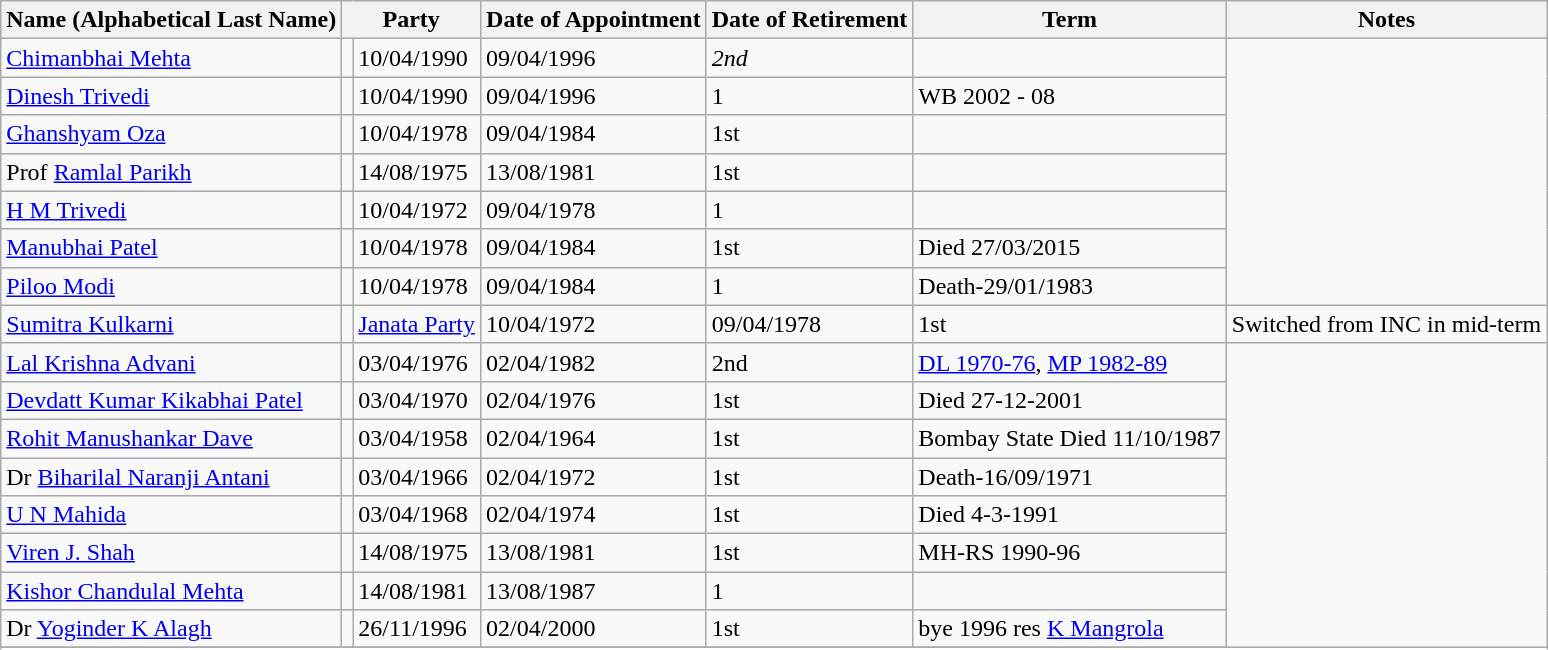<table class="wikitable sortable">
<tr>
<th>Name (Alphabetical Last Name)</th>
<th colspan=2>Party</th>
<th>Date of Appointment</th>
<th>Date of Retirement</th>
<th>Term</th>
<th>Notes</th>
</tr>
<tr>
<td><a href='#'>Chimanbhai Mehta</a></td>
<td></td>
<td>10/04/1990</td>
<td>09/04/1996</td>
<td><em>2nd</em></td>
<td></td>
</tr>
<tr>
<td><a href='#'>Dinesh Trivedi</a></td>
<td></td>
<td>10/04/1990</td>
<td>09/04/1996</td>
<td>1</td>
<td>WB 2002 - 08</td>
</tr>
<tr>
<td><a href='#'>Ghanshyam Oza</a></td>
<td></td>
<td>10/04/1978</td>
<td>09/04/1984</td>
<td>1st</td>
<td></td>
</tr>
<tr>
<td>Prof <a href='#'>Ramlal Parikh</a></td>
<td></td>
<td>14/08/1975</td>
<td>13/08/1981</td>
<td>1st</td>
<td></td>
</tr>
<tr>
<td><a href='#'>H M Trivedi</a></td>
<td></td>
<td>10/04/1972</td>
<td>09/04/1978</td>
<td>1</td>
<td></td>
</tr>
<tr>
<td><a href='#'>Manubhai Patel</a></td>
<td></td>
<td>10/04/1978</td>
<td>09/04/1984</td>
<td>1st</td>
<td>Died 27/03/2015</td>
</tr>
<tr>
<td><a href='#'>Piloo Modi</a></td>
<td></td>
<td>10/04/1978</td>
<td>09/04/1984</td>
<td>1</td>
<td>Death-29/01/1983</td>
</tr>
<tr>
<td><a href='#'>Sumitra Kulkarni</a></td>
<td></td>
<td><a href='#'>Janata Party</a></td>
<td>10/04/1972</td>
<td>09/04/1978</td>
<td>1st</td>
<td>Switched from INC in mid-term</td>
</tr>
<tr>
<td><a href='#'>Lal Krishna Advani</a></td>
<td></td>
<td>03/04/1976</td>
<td>02/04/1982</td>
<td>2nd</td>
<td><a href='#'>DL 1970-76</a>, <a href='#'>MP 1982-89</a></td>
</tr>
<tr>
<td><a href='#'>Devdatt Kumar Kikabhai Patel</a></td>
<td></td>
<td>03/04/1970</td>
<td>02/04/1976</td>
<td>1st</td>
<td>Died 27-12-2001</td>
</tr>
<tr>
<td><a href='#'>Rohit Manushankar Dave</a></td>
<td></td>
<td>03/04/1958</td>
<td>02/04/1964</td>
<td>1st</td>
<td>Bombay State Died 11/10/1987</td>
</tr>
<tr>
<td>Dr <a href='#'>Biharilal Naranji Antani</a></td>
<td></td>
<td>03/04/1966</td>
<td>02/04/1972</td>
<td>1st</td>
<td>Death-16/09/1971</td>
</tr>
<tr>
<td><a href='#'>U N Mahida</a></td>
<td></td>
<td>03/04/1968</td>
<td>02/04/1974</td>
<td>1st</td>
<td>Died 4-3-1991</td>
</tr>
<tr>
<td><a href='#'>Viren J. Shah</a></td>
<td></td>
<td>14/08/1975</td>
<td>13/08/1981</td>
<td>1st</td>
<td>MH-RS 1990-96</td>
</tr>
<tr>
<td><a href='#'>Kishor Chandulal Mehta</a></td>
<td></td>
<td>14/08/1981</td>
<td>13/08/1987</td>
<td>1</td>
<td></td>
</tr>
<tr>
<td>Dr <a href='#'>Yoginder K Alagh</a></td>
<td></td>
<td>26/11/1996</td>
<td>02/04/2000</td>
<td>1st</td>
<td>bye 1996 res <a href='#'>K Mangrola</a></td>
</tr>
<tr>
</tr>
<tr Prabhudas Ramji Mehta Independent Politician  1952 to 1958- From Talaja Dist.>
</tr>
<tr>
</tr>
</table>
